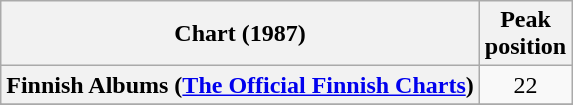<table class="wikitable sortable plainrowheaders">
<tr>
<th>Chart (1987)</th>
<th>Peak<br>position</th>
</tr>
<tr>
<th scope="row">Finnish Albums (<a href='#'>The Official Finnish Charts</a>)</th>
<td align="center">22</td>
</tr>
<tr>
</tr>
<tr>
</tr>
<tr>
</tr>
</table>
